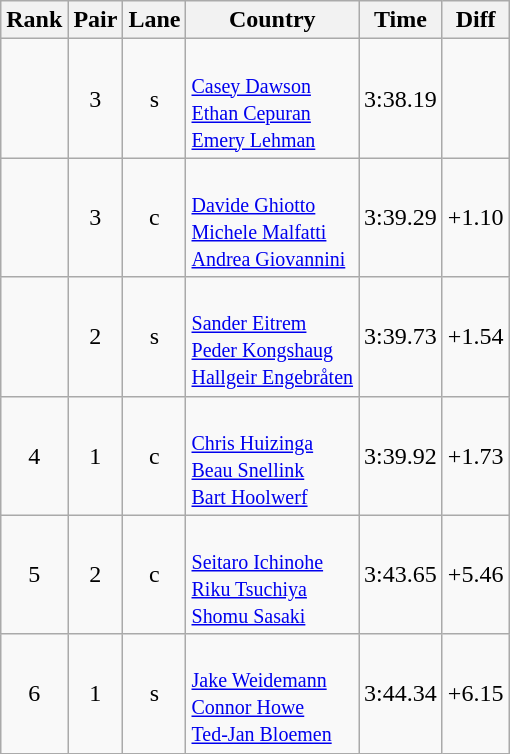<table class="wikitable sortable" style="text-align:center">
<tr>
<th>Rank</th>
<th>Pair</th>
<th>Lane</th>
<th>Country</th>
<th>Time</th>
<th>Diff</th>
</tr>
<tr>
<td></td>
<td>3</td>
<td>s</td>
<td align=left><br><small><a href='#'>Casey Dawson</a><br><a href='#'>Ethan Cepuran</a><br><a href='#'>Emery Lehman</a></small></td>
<td>3:38.19</td>
<td></td>
</tr>
<tr>
<td></td>
<td>3</td>
<td>c</td>
<td align=left><br><small><a href='#'>Davide Ghiotto</a><br><a href='#'>Michele Malfatti</a><br><a href='#'>Andrea Giovannini</a></small></td>
<td>3:39.29</td>
<td>+1.10</td>
</tr>
<tr>
<td></td>
<td>2</td>
<td>s</td>
<td align=left><br><small><a href='#'>Sander Eitrem</a><br><a href='#'>Peder Kongshaug</a><br><a href='#'>Hallgeir Engebråten</a></small></td>
<td>3:39.73</td>
<td>+1.54</td>
</tr>
<tr>
<td>4</td>
<td>1</td>
<td>c</td>
<td align=left><br><small><a href='#'>Chris Huizinga</a><br><a href='#'>Beau Snellink</a><br><a href='#'>Bart Hoolwerf</a></small></td>
<td>3:39.92</td>
<td>+1.73</td>
</tr>
<tr>
<td>5</td>
<td>2</td>
<td>c</td>
<td align=left><br><small><a href='#'>Seitaro Ichinohe</a><br><a href='#'>Riku Tsuchiya</a><br><a href='#'>Shomu Sasaki</a></small></td>
<td>3:43.65</td>
<td>+5.46</td>
</tr>
<tr>
<td>6</td>
<td>1</td>
<td>s</td>
<td align=left><br><small><a href='#'>Jake Weidemann</a><br><a href='#'>Connor Howe</a><br><a href='#'>Ted-Jan Bloemen</a></small></td>
<td>3:44.34</td>
<td>+6.15</td>
</tr>
</table>
